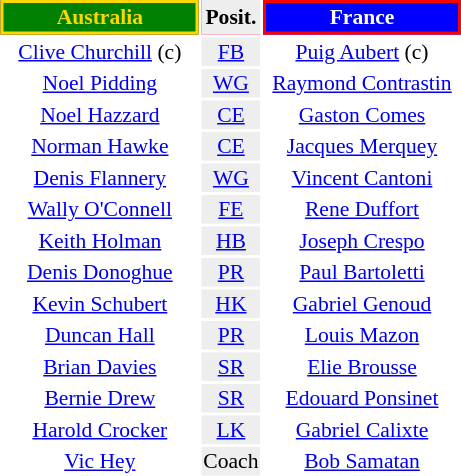<table style="float:right; font-size:90%; margin-left:1em;">
<tr style="background:#f03;">
<th align="centre"  style="width:126px; border:2px solid gold; background:green; color:gold;">Australia</th>
<th style="text-align:center; background:#eee; color:black;">Posit.</th>
<th align="centre"  style="width:126px; width:126px; border:2px solid red; background:blue; color:white;">France</th>
</tr>
<tr>
<td style="text-align:center;"><a href='#'>Clive Churchill</a> (c)</td>
<td style="text-align:center; background:#eee;"><a href='#'>FB</a></td>
<td style="text-align:center;"><a href='#'>Puig Aubert</a> (c)</td>
</tr>
<tr>
<td style="text-align:center;"><a href='#'>Noel Pidding</a></td>
<td style="text-align:center; background:#eee;"><a href='#'>WG</a></td>
<td style="text-align:center;"><a href='#'>Raymond Contrastin</a></td>
</tr>
<tr>
<td style="text-align:center;"><a href='#'>Noel Hazzard</a></td>
<td style="text-align:center; background:#eee;"><a href='#'>CE</a></td>
<td style="text-align:center;"><a href='#'>Gaston Comes</a></td>
</tr>
<tr>
<td style="text-align:center;"><a href='#'>Norman Hawke</a></td>
<td style="text-align:center; background:#eee;"><a href='#'>CE</a></td>
<td style="text-align:center;"><a href='#'>Jacques Merquey</a></td>
</tr>
<tr>
<td style="text-align:center;"><a href='#'>Denis Flannery</a></td>
<td style="text-align:center; background:#eee;"><a href='#'>WG</a></td>
<td style="text-align:center;"><a href='#'>Vincent Cantoni</a></td>
</tr>
<tr>
<td style="text-align:center;"><a href='#'>Wally O'Connell</a></td>
<td style="text-align:center; background:#eee;"><a href='#'>FE</a></td>
<td style="text-align:center;"><a href='#'>Rene Duffort</a></td>
</tr>
<tr>
<td style="text-align:center;"><a href='#'>Keith Holman</a></td>
<td style="text-align:center; background:#eee;"><a href='#'>HB</a></td>
<td style="text-align:center;"><a href='#'>Joseph Crespo</a></td>
</tr>
<tr>
<td style="text-align:center;"><a href='#'>Denis Donoghue</a></td>
<td style="text-align:center; background:#eee;"><a href='#'>PR</a></td>
<td style="text-align:center;"><a href='#'>Paul Bartoletti</a></td>
</tr>
<tr>
<td style="text-align:center;"><a href='#'>Kevin Schubert</a></td>
<td style="text-align:center; background:#eee;"><a href='#'>HK</a></td>
<td style="text-align:center;"><a href='#'>Gabriel Genoud</a></td>
</tr>
<tr>
<td style="text-align:center;"><a href='#'>Duncan Hall</a></td>
<td style="text-align:center; background:#eee;"><a href='#'>PR</a></td>
<td style="text-align:center;"><a href='#'>Louis Mazon</a></td>
</tr>
<tr>
<td style="text-align:center;"><a href='#'>Brian Davies</a></td>
<td style="text-align:center; background:#eee;"><a href='#'>SR</a></td>
<td style="text-align:center;"><a href='#'>Elie Brousse</a></td>
</tr>
<tr>
<td style="text-align:center;"><a href='#'>Bernie Drew</a></td>
<td style="text-align:center; background:#eee;"><a href='#'>SR</a></td>
<td style="text-align:center;"><a href='#'>Edouard Ponsinet</a></td>
</tr>
<tr>
<td style="text-align:center;"><a href='#'>Harold Crocker</a></td>
<td style="text-align:center; background:#eee;"><a href='#'>LK</a></td>
<td style="text-align:center;"><a href='#'>Gabriel Calixte</a></td>
</tr>
<tr style="text-align:center;">
<td><a href='#'>Vic Hey</a></td>
<td style="text-align:center; background:#eee;">Coach</td>
<td style="text-align:center;"><a href='#'>Bob Samatan</a></td>
</tr>
</table>
